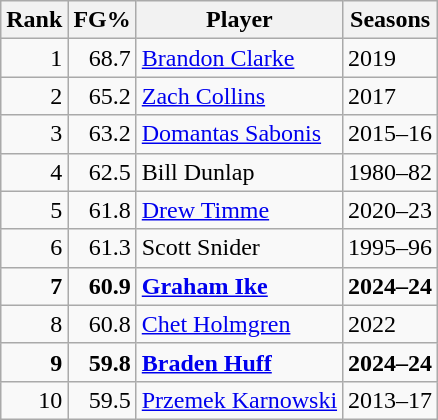<table class="wikitable outercollapse">
<tr>
<th>Rank</th>
<th>FG%</th>
<th>Player</th>
<th>Seasons</th>
</tr>
<tr>
<td style="text-align:right;">1</td>
<td style="text-align:right;">68.7</td>
<td><a href='#'>Brandon Clarke</a></td>
<td>2019</td>
</tr>
<tr>
<td style="text-align:right;">2</td>
<td style="text-align:right;">65.2</td>
<td><a href='#'>Zach Collins</a></td>
<td>2017</td>
</tr>
<tr>
<td style="text-align:right;">3</td>
<td style="text-align:right;">63.2</td>
<td><a href='#'>Domantas Sabonis</a></td>
<td>2015–16</td>
</tr>
<tr>
<td style="text-align:right;">4</td>
<td style="text-align:right;">62.5</td>
<td>Bill Dunlap</td>
<td>1980–82</td>
</tr>
<tr>
<td style="text-align:right;">5</td>
<td style="text-align:right;">61.8</td>
<td><a href='#'>Drew Timme</a></td>
<td>2020–23</td>
</tr>
<tr>
<td style="text-align:right;">6</td>
<td style="text-align:right;">61.3</td>
<td>Scott Snider</td>
<td>1995–96</td>
</tr>
<tr style="font-weight:bold;">
<td style="text-align:right;">7</td>
<td style="text-align:right;">60.9</td>
<td><a href='#'>Graham Ike</a></td>
<td>2024–24</td>
</tr>
<tr>
<td style="text-align:right;">8</td>
<td style="text-align:right;">60.8</td>
<td><a href='#'>Chet Holmgren</a></td>
<td>2022</td>
</tr>
<tr style="font-weight:bold;">
<td style="text-align:right;">9</td>
<td style="text-align:right;">59.8</td>
<td><a href='#'>Braden Huff</a></td>
<td>2024–24</td>
</tr>
<tr>
<td style="text-align:right;">10</td>
<td style="text-align:right;">59.5</td>
<td><a href='#'>Przemek Karnowski</a></td>
<td>2013–17</td>
</tr>
</table>
